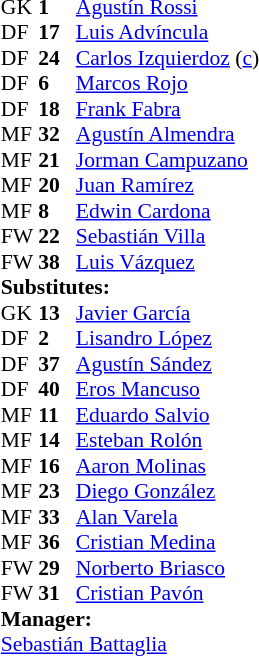<table cellspacing="0" cellpadding="0" style="font-size:90%; margin:0.2em auto;">
<tr>
<th width="25"></th>
<th width="25"></th>
</tr>
<tr>
<td>GK</td>
<td><strong>1</strong></td>
<td> <a href='#'>Agustín Rossi</a></td>
</tr>
<tr>
<td>DF</td>
<td><strong>17</strong></td>
<td> <a href='#'>Luis Advíncula</a></td>
</tr>
<tr>
<td>DF</td>
<td><strong>24</strong></td>
<td> <a href='#'>Carlos Izquierdoz</a> (<a href='#'>c</a>)</td>
</tr>
<tr>
<td>DF</td>
<td><strong>6</strong></td>
<td> <a href='#'>Marcos Rojo</a></td>
</tr>
<tr>
<td>DF</td>
<td><strong>18</strong></td>
<td> <a href='#'>Frank Fabra</a></td>
<td></td>
<td></td>
</tr>
<tr>
<td>MF</td>
<td><strong>32</strong></td>
<td> <a href='#'>Agustín Almendra</a></td>
<td></td>
<td></td>
</tr>
<tr>
<td>MF</td>
<td><strong>21</strong></td>
<td> <a href='#'>Jorman Campuzano</a></td>
</tr>
<tr>
<td>MF</td>
<td><strong>20</strong></td>
<td> <a href='#'>Juan Ramírez</a></td>
<td></td>
</tr>
<tr>
<td>MF</td>
<td><strong>8</strong></td>
<td> <a href='#'>Edwin Cardona</a></td>
<td></td>
<td></td>
</tr>
<tr>
<td>FW</td>
<td><strong>22</strong></td>
<td> <a href='#'>Sebastián Villa</a></td>
<td></td>
<td></td>
</tr>
<tr>
<td>FW</td>
<td><strong>38</strong></td>
<td> <a href='#'>Luis Vázquez</a></td>
<td></td>
<td></td>
</tr>
<tr>
<td colspan=3><strong>Substitutes:</strong></td>
</tr>
<tr>
<td>GK</td>
<td><strong>13</strong></td>
<td> <a href='#'>Javier García</a></td>
</tr>
<tr>
<td>DF</td>
<td><strong>2</strong></td>
<td> <a href='#'>Lisandro López</a></td>
</tr>
<tr>
<td>DF</td>
<td><strong>37</strong></td>
<td> <a href='#'>Agustín Sández</a></td>
<td></td>
<td></td>
</tr>
<tr>
<td>DF</td>
<td><strong>40</strong></td>
<td> <a href='#'>Eros Mancuso</a></td>
</tr>
<tr>
<td>MF</td>
<td><strong>11</strong></td>
<td> <a href='#'>Eduardo Salvio</a></td>
<td></td>
<td></td>
</tr>
<tr>
<td>MF</td>
<td><strong>14</strong></td>
<td> <a href='#'>Esteban Rolón</a></td>
</tr>
<tr>
<td>MF</td>
<td><strong>16</strong></td>
<td> <a href='#'>Aaron Molinas</a></td>
</tr>
<tr>
<td>MF</td>
<td><strong>23</strong></td>
<td> <a href='#'>Diego González</a></td>
<td></td>
<td></td>
</tr>
<tr>
<td>MF</td>
<td><strong>33</strong></td>
<td> <a href='#'>Alan Varela</a></td>
</tr>
<tr>
<td>MF</td>
<td><strong>36</strong></td>
<td> <a href='#'>Cristian Medina</a></td>
<td></td>
<td></td>
</tr>
<tr>
<td>FW</td>
<td><strong>29</strong></td>
<td> <a href='#'>Norberto Briasco</a></td>
</tr>
<tr>
<td>FW</td>
<td><strong>31</strong></td>
<td> <a href='#'>Cristian Pavón</a></td>
<td></td>
<td></td>
</tr>
<tr>
<td colspan=3><strong>Manager:</strong></td>
</tr>
<tr>
<td colspan="4"> <a href='#'>Sebastián Battaglia</a></td>
</tr>
</table>
